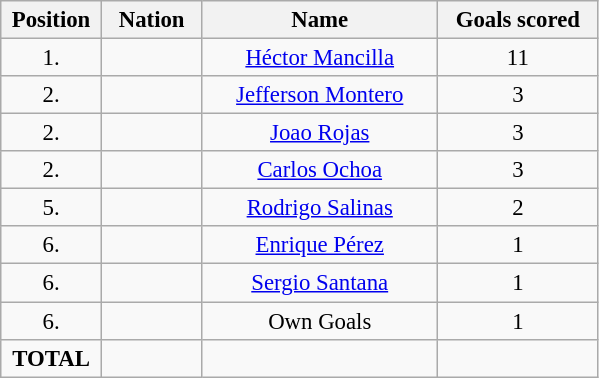<table class="wikitable" style="font-size: 95%; text-align: center;">
<tr>
<th width=60>Position</th>
<th width=60>Nation</th>
<th width=150>Name</th>
<th width=100>Goals scored</th>
</tr>
<tr>
<td>1.</td>
<td></td>
<td><a href='#'>Héctor Mancilla</a></td>
<td>11</td>
</tr>
<tr>
<td>2.</td>
<td></td>
<td><a href='#'>Jefferson Montero</a></td>
<td>3</td>
</tr>
<tr>
<td>2.</td>
<td></td>
<td><a href='#'>Joao Rojas</a></td>
<td>3</td>
</tr>
<tr>
<td>2.</td>
<td></td>
<td><a href='#'>Carlos Ochoa</a></td>
<td>3</td>
</tr>
<tr>
<td>5.</td>
<td></td>
<td><a href='#'>Rodrigo Salinas</a></td>
<td>2</td>
</tr>
<tr>
<td>6.</td>
<td></td>
<td><a href='#'>Enrique Pérez</a></td>
<td>1</td>
</tr>
<tr>
<td>6.</td>
<td></td>
<td><a href='#'>Sergio Santana</a></td>
<td>1</td>
</tr>
<tr>
<td>6.</td>
<td></td>
<td>Own Goals</td>
<td>1</td>
</tr>
<tr>
<td><strong>TOTAL</strong></td>
<td></td>
<td></td>
<td></td>
</tr>
</table>
